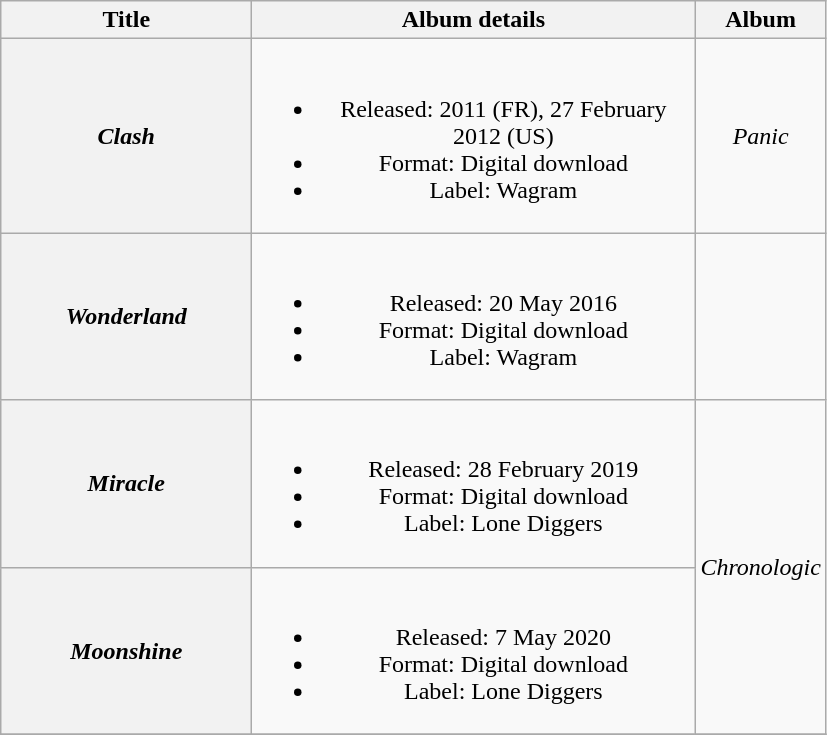<table class="wikitable plainrowheaders" style="text-align:center;">
<tr>
<th scope="col" style="width:10em;">Title</th>
<th scope="col" style="width:18em;">Album details</th>
<th>Album</th>
</tr>
<tr>
<th scope="row"><em>Clash</em></th>
<td><br><ul><li>Released: 2011 (FR), 27 February 2012 (US)</li><li>Format: Digital download</li><li>Label: Wagram</li></ul></td>
<td><em>Panic</em></td>
</tr>
<tr>
<th scope="row"><em>Wonderland</em></th>
<td><br><ul><li>Released: 20 May 2016</li><li>Format: Digital download</li><li>Label: Wagram</li></ul></td>
<td></td>
</tr>
<tr>
<th scope="row"><em>Miracle</em></th>
<td><br><ul><li>Released: 28 February 2019</li><li>Format: Digital download</li><li>Label: Lone Diggers</li></ul></td>
<td rowspan="2"><em>Chronologic</em></td>
</tr>
<tr>
<th scope="row"><em>Moonshine</em></th>
<td><br><ul><li>Released: 7 May 2020</li><li>Format: Digital download</li><li>Label: Lone Diggers</li></ul></td>
</tr>
<tr>
</tr>
</table>
